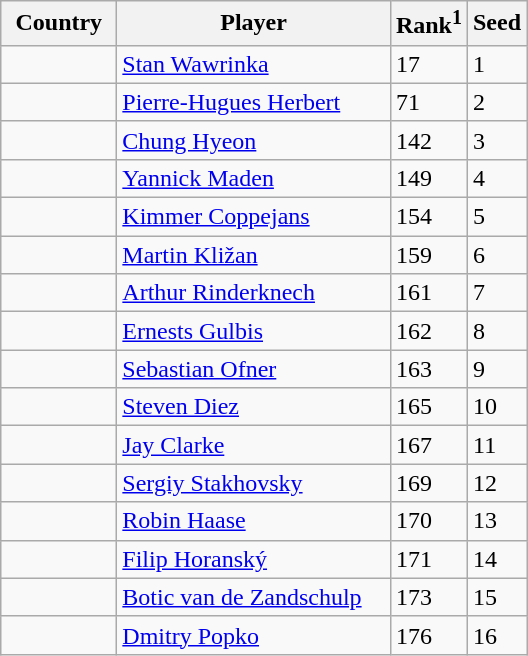<table class="sortable wikitable">
<tr>
<th style="width:70px;">Country</th>
<th style="width:175px;">Player</th>
<th>Rank<sup>1</sup></th>
<th>Seed</th>
</tr>
<tr>
<td></td>
<td><a href='#'>Stan Wawrinka</a></td>
<td>17</td>
<td>1</td>
</tr>
<tr>
<td></td>
<td><a href='#'>Pierre-Hugues Herbert</a></td>
<td>71</td>
<td>2</td>
</tr>
<tr>
<td></td>
<td><a href='#'>Chung Hyeon</a></td>
<td>142</td>
<td>3</td>
</tr>
<tr>
<td></td>
<td><a href='#'>Yannick Maden</a></td>
<td>149</td>
<td>4</td>
</tr>
<tr>
<td></td>
<td><a href='#'>Kimmer Coppejans</a></td>
<td>154</td>
<td>5</td>
</tr>
<tr>
<td></td>
<td><a href='#'>Martin Kližan</a></td>
<td>159</td>
<td>6</td>
</tr>
<tr>
<td></td>
<td><a href='#'>Arthur Rinderknech</a></td>
<td>161</td>
<td>7</td>
</tr>
<tr>
<td></td>
<td><a href='#'>Ernests Gulbis</a></td>
<td>162</td>
<td>8</td>
</tr>
<tr>
<td></td>
<td><a href='#'>Sebastian Ofner</a></td>
<td>163</td>
<td>9</td>
</tr>
<tr>
<td></td>
<td><a href='#'>Steven Diez</a></td>
<td>165</td>
<td>10</td>
</tr>
<tr>
<td></td>
<td><a href='#'>Jay Clarke</a></td>
<td>167</td>
<td>11</td>
</tr>
<tr>
<td></td>
<td><a href='#'>Sergiy Stakhovsky</a></td>
<td>169</td>
<td>12</td>
</tr>
<tr>
<td></td>
<td><a href='#'>Robin Haase</a></td>
<td>170</td>
<td>13</td>
</tr>
<tr>
<td></td>
<td><a href='#'>Filip Horanský</a></td>
<td>171</td>
<td>14</td>
</tr>
<tr>
<td></td>
<td><a href='#'>Botic van de Zandschulp</a></td>
<td>173</td>
<td>15</td>
</tr>
<tr>
<td></td>
<td><a href='#'>Dmitry Popko</a></td>
<td>176</td>
<td>16</td>
</tr>
</table>
